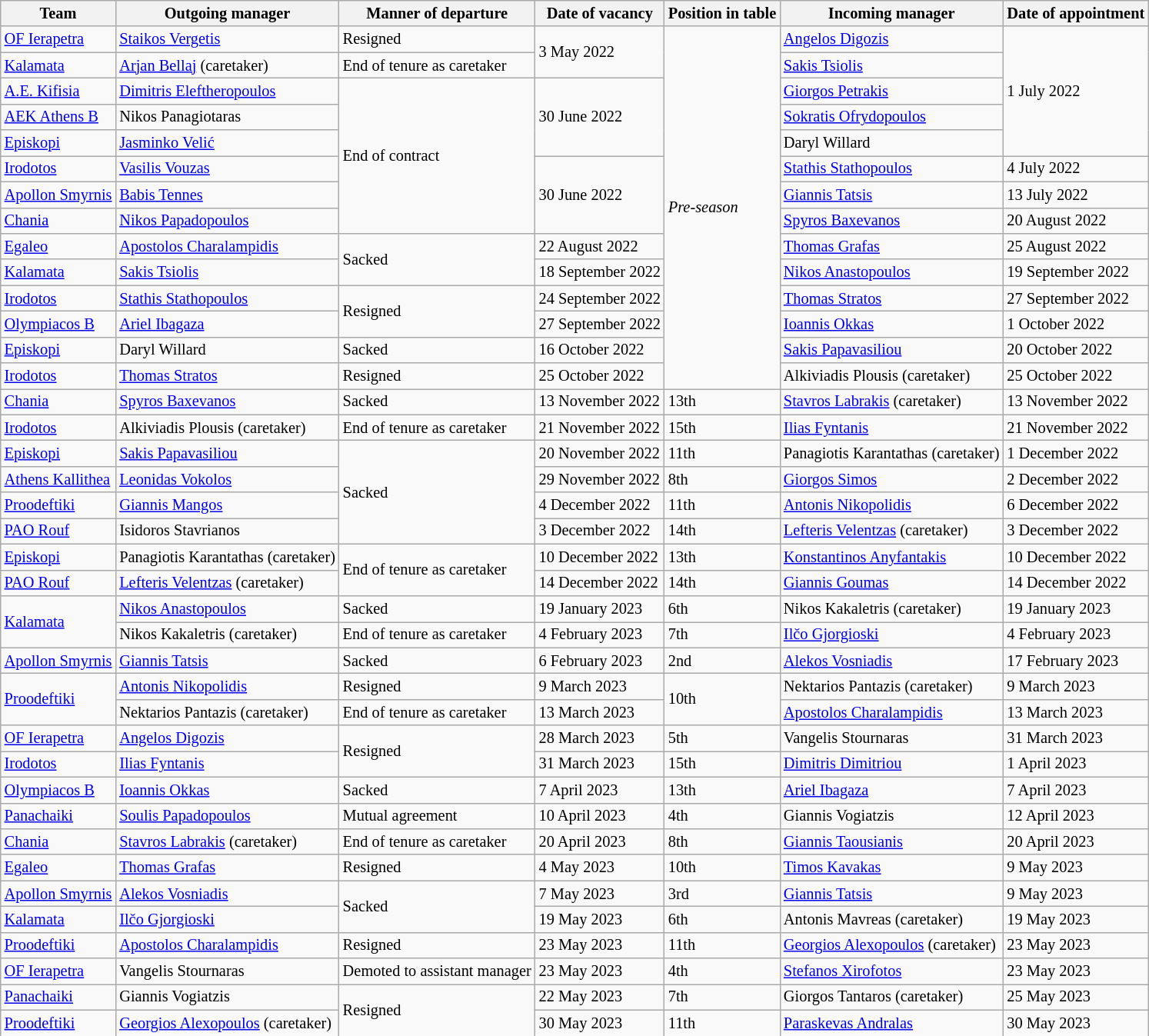<table class="wikitable" style="font-size: 85%">
<tr>
<th>Team</th>
<th>Outgoing manager</th>
<th>Manner of departure</th>
<th>Date of vacancy</th>
<th>Position in table</th>
<th>Incoming manager</th>
<th>Date of appointment</th>
</tr>
<tr>
<td><a href='#'>OF Ierapetra</a></td>
<td> <a href='#'>Staikos Vergetis</a></td>
<td>Resigned</td>
<td rowspan="2">3 May 2022</td>
<td rowspan="14"><em>Pre-season</em></td>
<td> <a href='#'>Angelos Digozis</a></td>
<td rowspan="5">1 July 2022</td>
</tr>
<tr>
<td><a href='#'>Kalamata</a></td>
<td> <a href='#'>Arjan Bellaj</a> (caretaker)</td>
<td>End of tenure as caretaker</td>
<td> <a href='#'>Sakis Tsiolis</a></td>
</tr>
<tr>
<td><a href='#'>A.E. Kifisia</a></td>
<td> <a href='#'>Dimitris Eleftheropoulos</a></td>
<td rowspan="6">End of contract</td>
<td rowspan="3">30 June 2022</td>
<td> <a href='#'>Giorgos Petrakis</a></td>
</tr>
<tr>
<td><a href='#'>AEK Athens B</a></td>
<td> Nikos Panagiotaras</td>
<td> <a href='#'>Sokratis Ofrydopoulos</a></td>
</tr>
<tr>
<td><a href='#'>Episkopi</a></td>
<td> <a href='#'>Jasminko Velić</a></td>
<td> Daryl Willard</td>
</tr>
<tr>
<td><a href='#'>Irodotos</a></td>
<td> <a href='#'>Vasilis Vouzas</a></td>
<td rowspan="3">30 June 2022</td>
<td> <a href='#'>Stathis Stathopoulos</a></td>
<td>4 July 2022</td>
</tr>
<tr>
<td><a href='#'>Apollon Smyrnis</a></td>
<td> <a href='#'>Babis Tennes</a></td>
<td> <a href='#'>Giannis Tatsis</a></td>
<td>13 July 2022</td>
</tr>
<tr>
<td><a href='#'>Chania</a></td>
<td> <a href='#'>Nikos Papadopoulos</a></td>
<td> <a href='#'>Spyros Baxevanos</a></td>
<td>20 August 2022</td>
</tr>
<tr>
<td><a href='#'>Egaleo</a></td>
<td> <a href='#'>Apostolos Charalampidis</a></td>
<td rowspan="2">Sacked</td>
<td>22 August 2022</td>
<td> <a href='#'>Thomas Grafas</a></td>
<td>25 August 2022</td>
</tr>
<tr>
<td><a href='#'>Kalamata</a></td>
<td> <a href='#'>Sakis Tsiolis</a></td>
<td>18 September 2022</td>
<td> <a href='#'>Nikos Anastopoulos</a></td>
<td>19 September 2022</td>
</tr>
<tr>
<td><a href='#'>Irodotos</a></td>
<td> <a href='#'>Stathis Stathopoulos</a></td>
<td rowspan="2">Resigned</td>
<td>24 September 2022</td>
<td> <a href='#'>Thomas Stratos</a></td>
<td>27 September 2022</td>
</tr>
<tr>
<td><a href='#'>Olympiacos B</a></td>
<td> <a href='#'>Ariel Ibagaza</a></td>
<td>27 September 2022</td>
<td> <a href='#'>Ioannis Okkas</a></td>
<td>1 October 2022</td>
</tr>
<tr>
<td><a href='#'>Episkopi</a></td>
<td> Daryl Willard</td>
<td>Sacked</td>
<td>16 October 2022</td>
<td> <a href='#'>Sakis Papavasiliou</a></td>
<td>20 October 2022</td>
</tr>
<tr>
<td><a href='#'>Irodotos</a></td>
<td> <a href='#'>Thomas Stratos</a></td>
<td>Resigned</td>
<td>25 October 2022</td>
<td> Alkiviadis Plousis (caretaker)</td>
<td>25 October 2022</td>
</tr>
<tr>
<td><a href='#'>Chania</a></td>
<td> <a href='#'>Spyros Baxevanos</a></td>
<td>Sacked</td>
<td>13 November 2022</td>
<td>13th</td>
<td> <a href='#'>Stavros Labrakis</a> (caretaker)</td>
<td>13 November 2022</td>
</tr>
<tr>
<td><a href='#'>Irodotos</a></td>
<td> Alkiviadis Plousis (caretaker)</td>
<td>End of tenure as caretaker</td>
<td>21 November 2022</td>
<td>15th</td>
<td> <a href='#'>Ilias Fyntanis</a></td>
<td>21 November 2022</td>
</tr>
<tr>
<td><a href='#'>Episkopi</a></td>
<td> <a href='#'>Sakis Papavasiliou</a></td>
<td rowspan="4">Sacked</td>
<td>20 November 2022</td>
<td>11th</td>
<td> Panagiotis Karantathas (caretaker)</td>
<td>1 December 2022</td>
</tr>
<tr>
<td><a href='#'>Athens Kallithea</a></td>
<td> <a href='#'>Leonidas Vokolos</a></td>
<td>29 November 2022</td>
<td>8th</td>
<td> <a href='#'>Giorgos Simos</a></td>
<td>2 December 2022</td>
</tr>
<tr>
<td><a href='#'>Proodeftiki</a></td>
<td> <a href='#'>Giannis Mangos</a></td>
<td>4 December 2022</td>
<td>11th</td>
<td> <a href='#'>Antonis Nikopolidis</a></td>
<td>6 December 2022</td>
</tr>
<tr>
<td><a href='#'>PAO Rouf</a></td>
<td> Isidoros Stavrianos</td>
<td>3 December 2022</td>
<td>14th</td>
<td> <a href='#'>Lefteris Velentzas</a> (caretaker)</td>
<td>3 December 2022</td>
</tr>
<tr>
<td><a href='#'>Episkopi</a></td>
<td> Panagiotis Karantathas (caretaker)</td>
<td rowspan="2">End of tenure as caretaker</td>
<td>10 December 2022</td>
<td>13th</td>
<td> <a href='#'>Konstantinos Anyfantakis</a></td>
<td>10 December 2022</td>
</tr>
<tr>
<td><a href='#'>PAO Rouf</a></td>
<td> <a href='#'>Lefteris Velentzas</a> (caretaker)</td>
<td>14 December 2022</td>
<td>14th</td>
<td> <a href='#'>Giannis Goumas</a></td>
<td>14 December 2022</td>
</tr>
<tr>
<td rowspan="2"><a href='#'>Kalamata</a></td>
<td> <a href='#'>Nikos Anastopoulos</a></td>
<td>Sacked</td>
<td>19 January 2023</td>
<td>6th</td>
<td> Nikos Kakaletris (caretaker)</td>
<td>19 January 2023</td>
</tr>
<tr>
<td> Nikos Kakaletris (caretaker)</td>
<td>End of tenure as caretaker</td>
<td>4 February 2023</td>
<td>7th</td>
<td> <a href='#'>Ilčo Gjorgioski</a></td>
<td>4 February 2023</td>
</tr>
<tr>
<td><a href='#'>Apollon Smyrnis</a></td>
<td> <a href='#'>Giannis Tatsis</a></td>
<td>Sacked</td>
<td>6 February 2023</td>
<td>2nd</td>
<td> <a href='#'>Alekos Vosniadis</a></td>
<td>17 February 2023</td>
</tr>
<tr>
<td rowspan="2"><a href='#'>Proodeftiki</a></td>
<td> <a href='#'>Antonis Nikopolidis</a></td>
<td>Resigned</td>
<td>9 March 2023</td>
<td rowspan="2">10th</td>
<td> Nektarios Pantazis (caretaker)</td>
<td>9 March 2023</td>
</tr>
<tr>
<td> Nektarios Pantazis (caretaker)</td>
<td>End of tenure as caretaker</td>
<td>13 March 2023</td>
<td> <a href='#'>Apostolos Charalampidis</a></td>
<td>13 March 2023</td>
</tr>
<tr>
<td><a href='#'>OF Ierapetra</a></td>
<td> <a href='#'>Angelos Digozis</a></td>
<td rowspan="2">Resigned</td>
<td>28 March 2023</td>
<td>5th</td>
<td> Vangelis Stournaras</td>
<td>31 March 2023</td>
</tr>
<tr>
<td><a href='#'>Irodotos</a></td>
<td> <a href='#'>Ilias Fyntanis</a></td>
<td>31 March 2023</td>
<td>15th</td>
<td> <a href='#'>Dimitris Dimitriou</a></td>
<td>1 April 2023</td>
</tr>
<tr>
<td><a href='#'>Olympiacos B</a></td>
<td> <a href='#'>Ioannis Okkas</a></td>
<td>Sacked</td>
<td>7 April 2023</td>
<td>13th</td>
<td> <a href='#'>Ariel Ibagaza</a></td>
<td>7 April 2023</td>
</tr>
<tr>
<td><a href='#'>Panachaiki</a></td>
<td> <a href='#'>Soulis Papadopoulos</a></td>
<td>Mutual agreement</td>
<td>10 April 2023</td>
<td>4th</td>
<td> Giannis Vogiatzis</td>
<td>12 April 2023</td>
</tr>
<tr>
<td><a href='#'>Chania</a></td>
<td> <a href='#'>Stavros Labrakis</a> (caretaker)</td>
<td>End of tenure as caretaker</td>
<td>20 April 2023</td>
<td>8th</td>
<td> <a href='#'>Giannis Taousianis</a></td>
<td>20 April 2023</td>
</tr>
<tr>
<td><a href='#'>Egaleo</a></td>
<td> <a href='#'>Thomas Grafas</a></td>
<td>Resigned</td>
<td>4 May 2023</td>
<td>10th</td>
<td> <a href='#'>Timos Kavakas</a></td>
<td>9 May 2023</td>
</tr>
<tr>
<td><a href='#'>Apollon Smyrnis</a></td>
<td> <a href='#'>Alekos Vosniadis</a></td>
<td rowspan="2">Sacked</td>
<td>7 May 2023</td>
<td>3rd</td>
<td> <a href='#'>Giannis Tatsis</a></td>
<td>9 May 2023</td>
</tr>
<tr>
<td><a href='#'>Kalamata</a></td>
<td> <a href='#'>Ilčo Gjorgioski</a></td>
<td>19 May 2023</td>
<td>6th</td>
<td> Antonis Mavreas (caretaker)</td>
<td>19 May 2023</td>
</tr>
<tr>
<td><a href='#'>Proodeftiki</a></td>
<td> <a href='#'>Apostolos Charalampidis</a></td>
<td>Resigned</td>
<td>23 May 2023</td>
<td>11th</td>
<td> <a href='#'>Georgios Alexopoulos</a> (caretaker)</td>
<td>23 May 2023</td>
</tr>
<tr>
<td><a href='#'>OF Ierapetra</a></td>
<td> Vangelis Stournaras</td>
<td>Demoted to assistant manager</td>
<td>23 May 2023</td>
<td>4th</td>
<td> <a href='#'>Stefanos Xirofotos</a></td>
<td>23 May 2023</td>
</tr>
<tr>
<td><a href='#'>Panachaiki</a></td>
<td> Giannis Vogiatzis</td>
<td rowspan="2">Resigned</td>
<td>22 May 2023</td>
<td>7th</td>
<td> Giorgos Tantaros (caretaker)</td>
<td>25 May 2023</td>
</tr>
<tr>
<td><a href='#'>Proodeftiki</a></td>
<td> <a href='#'>Georgios Alexopoulos</a> (caretaker)</td>
<td>30 May 2023</td>
<td>11th</td>
<td> <a href='#'>Paraskevas Andralas</a></td>
<td>30 May 2023</td>
</tr>
</table>
